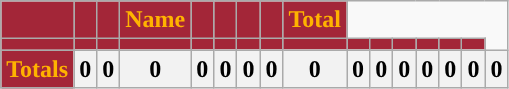<table class="wikitable" style="text-align:center;">
<tr>
<th style="background:#A32638; color:#FFB300; "></th>
<th style="background:#A32638; color:#FFB300; "></th>
<th style="background:#A32638; color:#FFB300; "></th>
<th style="background:#A32638; color:#FFB300; ">Name</th>
<th style="background:#A32638; color:#FFB300; "></th>
<th style="background:#A32638; color:#FFB300; "></th>
<th style="background:#A32638; color:#FFB300; "></th>
<th style="background:#A32638; color:#FFB300; "></th>
<th style="background:#A32638; color:#FFB300; ">Total</th>
</tr>
<tr>
<th style="background:#A32638; color:#FFB300; "></th>
<th style="background:#A32638; color:#FFB300; "></th>
<th style="background:#A32638; color:#FFB300; "></th>
<th style="background:#A32638; color:#FFB300; "></th>
<th style="background:#A32638; color:#FFB300; "></th>
<th style="background:#A32638; color:#FFB300; "></th>
<th style="background:#A32638; color:#FFB300; "></th>
<th style="background:#A32638; color:#FFB300; "></th>
<th style="background:#A32638; color:#FFB300; "></th>
<th style="background:#A32638; color:#FFB300; "></th>
<th style="background:#A32638; color:#FFB300; "></th>
<th style="background:#A32638; color:#FFB300; "></th>
<th style="background:#A32638; color:#FFB300; "></th>
<th style="background:#A32638; color:#FFB300; "></th>
<th style="background:#A32638; color:#FFB300; "></th>
</tr>
<tr>
<td style="background:#A32638; color:#FFB300; "><strong>Totals</strong></td>
<th><strong>0</strong></th>
<th><strong>0</strong></th>
<th><strong>0</strong></th>
<th><strong>0</strong></th>
<th><strong>0</strong></th>
<th><strong>0</strong></th>
<th><strong>0</strong></th>
<th><strong>0</strong></th>
<th><strong>0</strong></th>
<th><strong>0</strong></th>
<th><strong>0</strong></th>
<th><strong>0</strong></th>
<th><strong>0</strong></th>
<th><strong>0</strong></th>
<th><strong>0</strong></th>
</tr>
</table>
